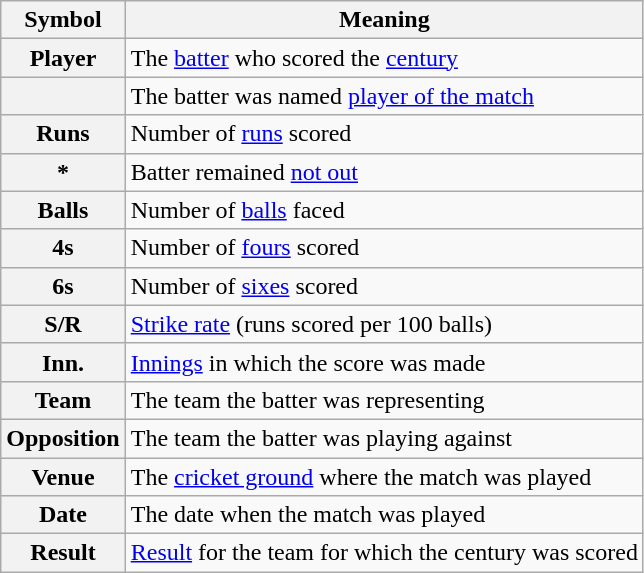<table class="wikitable plainrowheaders">
<tr>
<th scope=col>Symbol</th>
<th scope=col>Meaning</th>
</tr>
<tr>
<th scope=row>Player</th>
<td>The <a href='#'>batter</a> who scored the <a href='#'>century</a></td>
</tr>
<tr>
<th scope=row></th>
<td>The batter was named <a href='#'>player of the match</a></td>
</tr>
<tr>
<th scope=row>Runs</th>
<td>Number of <a href='#'>runs</a> scored</td>
</tr>
<tr>
<th scope=row>*</th>
<td>Batter remained <a href='#'>not out</a></td>
</tr>
<tr>
<th scope=row>Balls</th>
<td>Number of <a href='#'>balls</a> faced</td>
</tr>
<tr>
<th scope=row>4s</th>
<td>Number of <a href='#'>fours</a> scored</td>
</tr>
<tr>
<th scope=row>6s</th>
<td>Number of <a href='#'>sixes</a> scored</td>
</tr>
<tr>
<th scope=row>S/R</th>
<td><a href='#'>Strike rate</a> (runs scored per 100 balls)</td>
</tr>
<tr>
<th scope=row>Inn.</th>
<td><a href='#'>Innings</a> in which the score was made</td>
</tr>
<tr>
<th scope=row>Team</th>
<td>The team the batter was representing</td>
</tr>
<tr>
<th scope=row>Opposition</th>
<td>The team the batter was playing against</td>
</tr>
<tr>
<th scope=row>Venue</th>
<td>The <a href='#'>cricket ground</a> where the match was played</td>
</tr>
<tr>
<th scope=row>Date</th>
<td>The date when the match was played</td>
</tr>
<tr>
<th scope=row>Result</th>
<td><a href='#'>Result</a> for the team for which the century was scored</td>
</tr>
</table>
